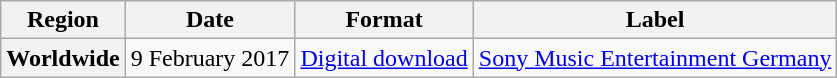<table class="wikitable plainrowheaders">
<tr>
<th scope="col">Region</th>
<th scope="col">Date</th>
<th scope="col">Format</th>
<th scope="col">Label</th>
</tr>
<tr>
<th scope="row">Worldwide</th>
<td>9 February 2017</td>
<td><a href='#'>Digital download</a></td>
<td><a href='#'>Sony Music Entertainment Germany</a></td>
</tr>
</table>
